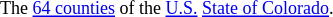<table style="float:right;border:0;margin:0;padding:0;">
<tr>
<td></td>
</tr>
<tr>
<td></td>
</tr>
<tr style="font-size:9pt;line-height:0.5em;">
<td align=center>The <a href='#'>64 counties</a> of the <a href='#'>U.S.</a> <a href='#'>State of Colorado</a>.</td>
</tr>
</table>
